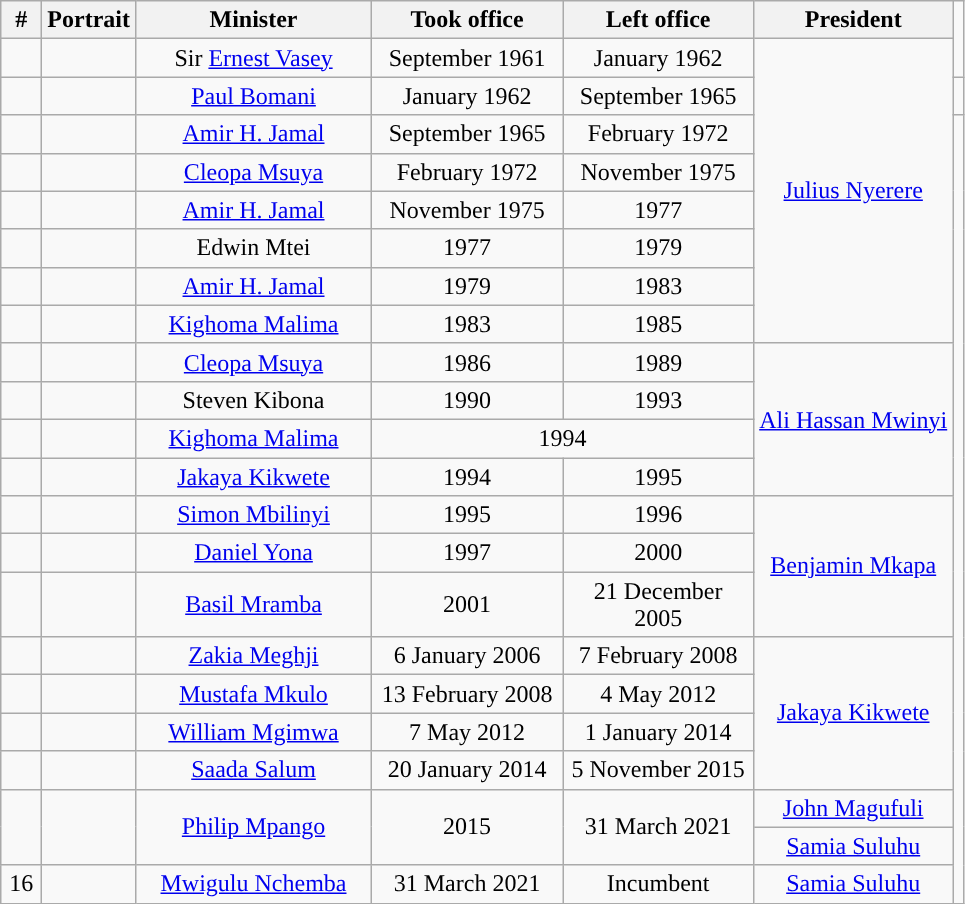<table class="wikitable" style="text-align:center">
<tr>
<th width="20px">#</th>
<th>Portrait</th>
<th width="150px">Minister</th>
<th width="120px">Took office</th>
<th width="120px">Left office</th>
<th>President</th>
</tr>
<tr>
<td></td>
<td></td>
<td>Sir <a href='#'>Ernest Vasey</a></td>
<td>September 1961</td>
<td>January 1962</td>
<td rowspan="8"><a href='#'>Julius Nyerere</a></td>
</tr>
<tr>
<td style="background:"></td>
<td></td>
<td><a href='#'>Paul Bomani</a></td>
<td>January 1962</td>
<td>September 1965</td>
<td></td>
</tr>
<tr>
<td style="background:"></td>
<td></td>
<td><a href='#'>Amir H. Jamal</a></td>
<td>September 1965</td>
<td>February 1972</td>
</tr>
<tr>
<td style="background:"></td>
<td></td>
<td><a href='#'>Cleopa Msuya</a></td>
<td>February 1972</td>
<td>November 1975</td>
</tr>
<tr>
<td style="background:"></td>
<td></td>
<td><a href='#'>Amir H. Jamal</a></td>
<td>November 1975</td>
<td>1977</td>
</tr>
<tr>
<td style="background:"></td>
<td></td>
<td>Edwin Mtei</td>
<td>1977</td>
<td>1979</td>
</tr>
<tr>
<td style="background:"></td>
<td></td>
<td><a href='#'>Amir H. Jamal</a></td>
<td>1979</td>
<td>1983</td>
</tr>
<tr>
<td style="background:"></td>
<td></td>
<td><a href='#'>Kighoma Malima</a></td>
<td>1983</td>
<td>1985</td>
</tr>
<tr>
<td style="background:"></td>
<td></td>
<td><a href='#'>Cleopa Msuya</a></td>
<td>1986</td>
<td>1989</td>
<td rowspan="4"><a href='#'>Ali Hassan Mwinyi</a></td>
</tr>
<tr>
<td style="background:"></td>
<td></td>
<td>Steven Kibona</td>
<td>1990</td>
<td>1993</td>
</tr>
<tr>
<td style="background:"></td>
<td></td>
<td><a href='#'>Kighoma Malima</a></td>
<td colspan="2">1994</td>
</tr>
<tr>
<td style="background:"></td>
<td></td>
<td><a href='#'>Jakaya Kikwete</a></td>
<td>1994</td>
<td>1995</td>
</tr>
<tr>
<td style="background:"></td>
<td></td>
<td><a href='#'>Simon Mbilinyi</a></td>
<td>1995</td>
<td>1996</td>
<td rowspan="3"><a href='#'>Benjamin Mkapa</a></td>
</tr>
<tr>
<td style="background:"></td>
<td></td>
<td><a href='#'>Daniel Yona</a></td>
<td>1997</td>
<td>2000</td>
</tr>
<tr>
<td style="background:"></td>
<td></td>
<td><a href='#'>Basil Mramba</a></td>
<td>2001</td>
<td>21 December 2005</td>
</tr>
<tr>
<td style="background:"></td>
<td></td>
<td><a href='#'>Zakia Meghji</a></td>
<td>6 January 2006</td>
<td>7 February 2008</td>
<td rowspan="4"><a href='#'>Jakaya Kikwete</a></td>
</tr>
<tr>
<td style="background:"></td>
<td></td>
<td><a href='#'>Mustafa Mkulo</a></td>
<td>13 February 2008</td>
<td>4 May 2012</td>
</tr>
<tr>
<td style="background:"></td>
<td></td>
<td><a href='#'>William Mgimwa</a></td>
<td>7 May 2012</td>
<td>1 January 2014</td>
</tr>
<tr>
<td style="background:"></td>
<td></td>
<td><a href='#'>Saada Salum</a></td>
<td>20 January 2014</td>
<td>5 November 2015</td>
</tr>
<tr>
<td rowspan="2" style="background:"></td>
<td rowspan="2"></td>
<td rowspan="2"><a href='#'>Philip Mpango</a></td>
<td rowspan="2">2015</td>
<td rowspan="2">31 March 2021</td>
<td><a href='#'>John Magufuli</a></td>
</tr>
<tr>
<td><a href='#'>Samia Suluhu</a></td>
</tr>
<tr>
<td style="background:">16</td>
<td></td>
<td><a href='#'>Mwigulu Nchemba</a></td>
<td>31 March 2021</td>
<td>Incumbent</td>
<td><a href='#'>Samia Suluhu</a></td>
</tr>
</table>
